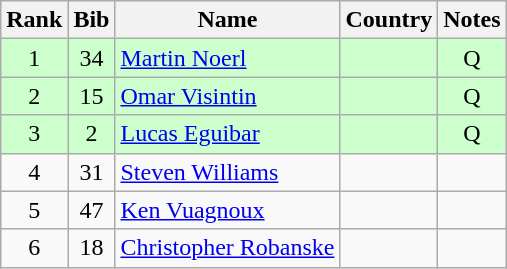<table class="wikitable" style="text-align:center;">
<tr>
<th>Rank</th>
<th>Bib</th>
<th>Name</th>
<th>Country</th>
<th>Notes</th>
</tr>
<tr bgcolor="#ccffcc">
<td>1</td>
<td>34</td>
<td align=left><a href='#'>Martin Noerl</a></td>
<td align=left></td>
<td>Q</td>
</tr>
<tr bgcolor="#ccffcc">
<td>2</td>
<td>15</td>
<td align=left><a href='#'>Omar Visintin</a></td>
<td align=left></td>
<td>Q</td>
</tr>
<tr bgcolor="#ccffcc">
<td>3</td>
<td>2</td>
<td align=left><a href='#'>Lucas Eguibar</a></td>
<td align=left></td>
<td>Q</td>
</tr>
<tr>
<td>4</td>
<td>31</td>
<td align=left><a href='#'>Steven Williams</a></td>
<td align=left></td>
<td></td>
</tr>
<tr>
<td>5</td>
<td>47</td>
<td align=left><a href='#'>Ken Vuagnoux</a></td>
<td align=left></td>
<td></td>
</tr>
<tr>
<td>6</td>
<td>18</td>
<td align=left><a href='#'>Christopher Robanske</a></td>
<td align=left></td>
<td></td>
</tr>
</table>
